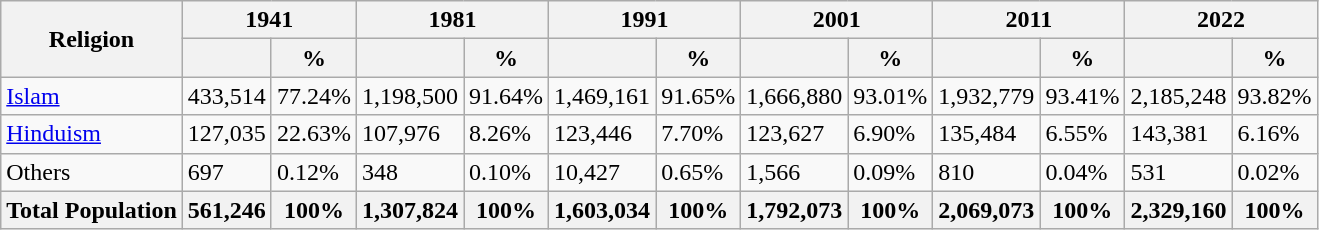<table class="wikitable sortable">
<tr>
<th rowspan="2">Religion</th>
<th colspan="2">1941</th>
<th colspan="2">1981</th>
<th colspan="2">1991</th>
<th colspan="2">2001</th>
<th colspan="2">2011</th>
<th colspan="2">2022</th>
</tr>
<tr>
<th></th>
<th>%</th>
<th></th>
<th>%</th>
<th></th>
<th>%</th>
<th></th>
<th>%</th>
<th></th>
<th>%</th>
<th></th>
<th>%</th>
</tr>
<tr>
<td><a href='#'>Islam</a> </td>
<td>433,514</td>
<td>77.24%</td>
<td>1,198,500</td>
<td>91.64%</td>
<td>1,469,161</td>
<td>91.65%</td>
<td>1,666,880</td>
<td>93.01%</td>
<td>1,932,779</td>
<td>93.41%</td>
<td>2,185,248</td>
<td>93.82%</td>
</tr>
<tr>
<td><a href='#'>Hinduism</a> </td>
<td>127,035</td>
<td>22.63%</td>
<td>107,976</td>
<td>8.26%</td>
<td>123,446</td>
<td>7.70%</td>
<td>123,627</td>
<td>6.90%</td>
<td>135,484</td>
<td>6.55%</td>
<td>143,381</td>
<td>6.16%</td>
</tr>
<tr>
<td>Others</td>
<td>697</td>
<td>0.12%</td>
<td>348</td>
<td>0.10%</td>
<td>10,427</td>
<td>0.65%</td>
<td>1,566</td>
<td>0.09%</td>
<td>810</td>
<td>0.04%</td>
<td>531</td>
<td>0.02%</td>
</tr>
<tr>
<th>Total Population</th>
<th>561,246</th>
<th>100%</th>
<th>1,307,824</th>
<th>100%</th>
<th>1,603,034</th>
<th>100%</th>
<th>1,792,073</th>
<th>100%</th>
<th>2,069,073</th>
<th>100%</th>
<th>2,329,160</th>
<th>100%</th>
</tr>
</table>
